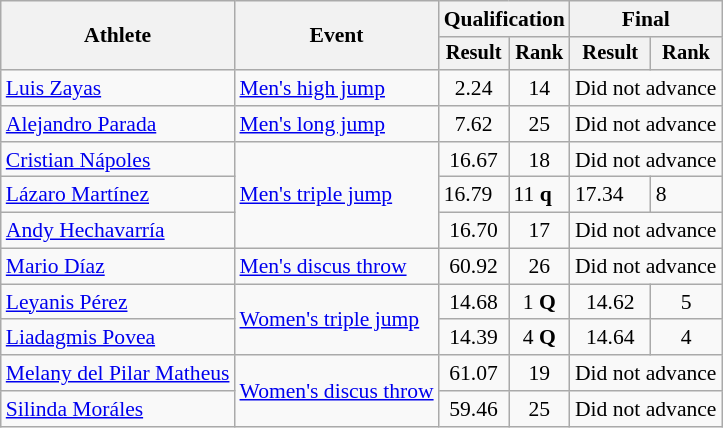<table class=wikitable style="font-size:90%">
<tr>
<th rowspan="2">Athlete</th>
<th rowspan="2">Event</th>
<th colspan="2">Qualification</th>
<th colspan="2">Final</th>
</tr>
<tr style="font-size:95%">
<th>Result</th>
<th>Rank</th>
<th>Result</th>
<th>Rank</th>
</tr>
<tr align=center>
<td align=left><a href='#'>Luis Zayas</a></td>
<td align=left><a href='#'>Men's high jump</a></td>
<td>2.24</td>
<td>14</td>
<td colspan=2>Did not advance</td>
</tr>
<tr align=center>
<td align=left><a href='#'>Alejandro Parada</a></td>
<td align=left><a href='#'>Men's long jump</a></td>
<td>7.62</td>
<td>25</td>
<td colspan=2>Did not advance</td>
</tr>
<tr align=center>
<td align=left><a href='#'>Cristian Nápoles</a></td>
<td rowspan="3" align="left"><a href='#'>Men's triple jump</a></td>
<td>16.67</td>
<td>18</td>
<td colspan=2>Did not advance</td>
</tr>
<tr>
<td><a href='#'>Lázaro Martínez</a></td>
<td>16.79</td>
<td>11 <strong>q</strong></td>
<td>17.34 <strong></strong></td>
<td>8</td>
</tr>
<tr align=center>
<td align=left><a href='#'>Andy Hechavarría</a></td>
<td>16.70</td>
<td>17</td>
<td colspan=2>Did not advance</td>
</tr>
<tr align=center>
<td align=left><a href='#'>Mario Díaz</a></td>
<td align=left><a href='#'>Men's discus throw</a></td>
<td>60.92</td>
<td>26</td>
<td colspan="2">Did not advance</td>
</tr>
<tr align=center>
<td align=left><a href='#'>Leyanis Pérez</a></td>
<td align=left rowspan=2><a href='#'>Women's triple jump</a></td>
<td>14.68</td>
<td>1 <strong>Q</strong></td>
<td>14.62</td>
<td>5</td>
</tr>
<tr align=center>
<td align=left><a href='#'>Liadagmis Povea</a></td>
<td>14.39</td>
<td>4 <strong>Q</strong></td>
<td>14.64</td>
<td>4</td>
</tr>
<tr align=center>
<td align=left><a href='#'>Melany del Pilar Matheus</a></td>
<td align=left rowspan=2><a href='#'>Women's discus throw</a></td>
<td>61.07</td>
<td>19</td>
<td colspan=2>Did not advance</td>
</tr>
<tr align=center>
<td align=left><a href='#'>Silinda Moráles</a></td>
<td>59.46</td>
<td>25</td>
<td colspan=2>Did not advance</td>
</tr>
</table>
